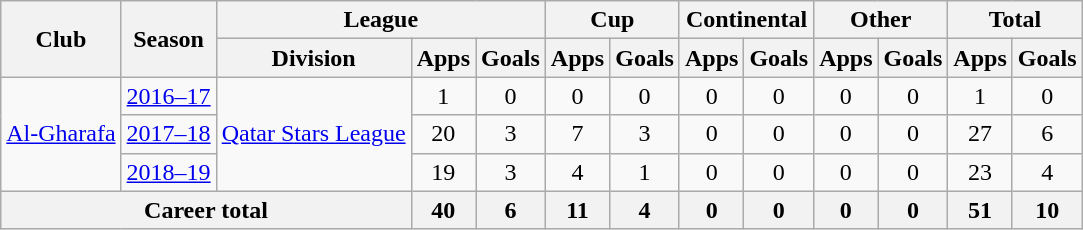<table class="wikitable" style="text-align: center">
<tr>
<th rowspan="2">Club</th>
<th rowspan="2">Season</th>
<th colspan="3">League</th>
<th colspan="2">Cup</th>
<th colspan="2">Continental</th>
<th colspan="2">Other</th>
<th colspan="2">Total</th>
</tr>
<tr>
<th>Division</th>
<th>Apps</th>
<th>Goals</th>
<th>Apps</th>
<th>Goals</th>
<th>Apps</th>
<th>Goals</th>
<th>Apps</th>
<th>Goals</th>
<th>Apps</th>
<th>Goals</th>
</tr>
<tr>
<td rowspan="3"><a href='#'>Al-Gharafa</a></td>
<td><a href='#'>2016–17</a></td>
<td rowspan="3"><a href='#'>Qatar Stars League</a></td>
<td>1</td>
<td>0</td>
<td>0</td>
<td>0</td>
<td>0</td>
<td>0</td>
<td>0</td>
<td>0</td>
<td>1</td>
<td>0</td>
</tr>
<tr>
<td><a href='#'>2017–18</a></td>
<td>20</td>
<td>3</td>
<td>7</td>
<td>3</td>
<td>0</td>
<td>0</td>
<td>0</td>
<td>0</td>
<td>27</td>
<td>6</td>
</tr>
<tr>
<td><a href='#'>2018–19</a></td>
<td>19</td>
<td>3</td>
<td>4</td>
<td>1</td>
<td>0</td>
<td>0</td>
<td>0</td>
<td>0</td>
<td>23</td>
<td>4</td>
</tr>
<tr>
<th colspan=3>Career total</th>
<th>40</th>
<th>6</th>
<th>11</th>
<th>4</th>
<th>0</th>
<th>0</th>
<th>0</th>
<th>0</th>
<th>51</th>
<th>10</th>
</tr>
</table>
